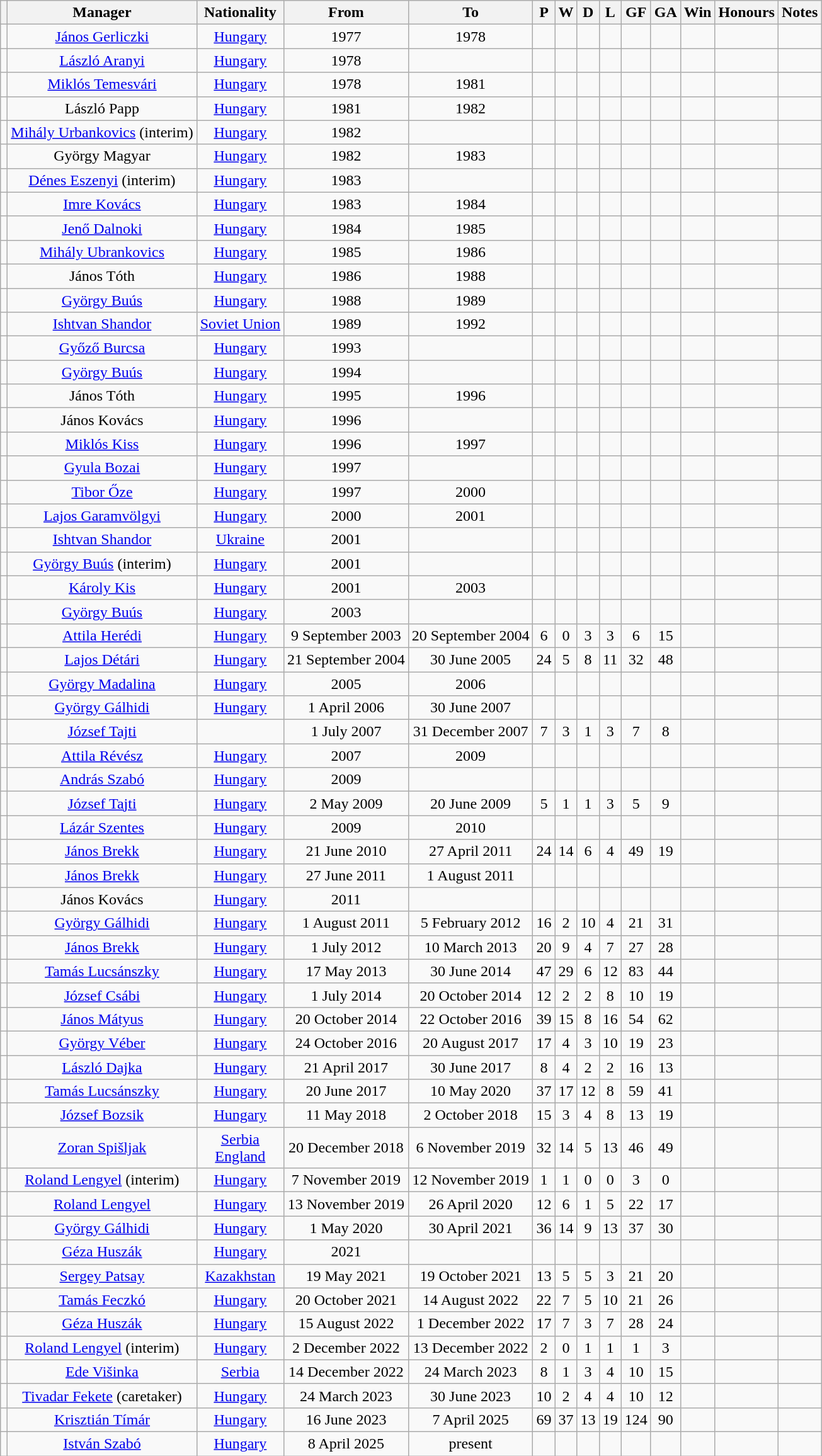<table class="wikitable plainrowheaders sortable" style="text-align:center">
<tr>
<th></th>
<th>Manager</th>
<th>Nationality</th>
<th>From</th>
<th>To</th>
<th>P</th>
<th>W</th>
<th>D</th>
<th>L</th>
<th>GF</th>
<th>GA</th>
<th>Win</th>
<th>Honours</th>
<th>Notes</th>
</tr>
<tr>
<td></td>
<td><a href='#'>János Gerliczki</a></td>
<td> <a href='#'>Hungary</a></td>
<td>1977</td>
<td>1978</td>
<td></td>
<td></td>
<td></td>
<td></td>
<td></td>
<td></td>
<td></td>
<td></td>
<td></td>
</tr>
<tr>
<td></td>
<td><a href='#'>László Aranyi</a></td>
<td> <a href='#'>Hungary</a></td>
<td>1978</td>
<td></td>
<td></td>
<td></td>
<td></td>
<td></td>
<td></td>
<td></td>
<td></td>
<td></td>
<td></td>
</tr>
<tr>
<td></td>
<td><a href='#'>Miklós Temesvári</a></td>
<td> <a href='#'>Hungary</a></td>
<td>1978</td>
<td>1981</td>
<td></td>
<td></td>
<td></td>
<td></td>
<td></td>
<td></td>
<td></td>
<td></td>
<td></td>
</tr>
<tr>
<td></td>
<td>László Papp</td>
<td> <a href='#'>Hungary</a></td>
<td>1981</td>
<td>1982</td>
<td></td>
<td></td>
<td></td>
<td></td>
<td></td>
<td></td>
<td></td>
<td></td>
<td></td>
</tr>
<tr>
<td></td>
<td><a href='#'>Mihály Urbankovics</a> (interim)</td>
<td> <a href='#'>Hungary</a></td>
<td>1982</td>
<td></td>
<td></td>
<td></td>
<td></td>
<td></td>
<td></td>
<td></td>
<td></td>
<td></td>
<td></td>
</tr>
<tr>
<td></td>
<td>György Magyar</td>
<td> <a href='#'>Hungary</a></td>
<td>1982</td>
<td>1983</td>
<td></td>
<td></td>
<td></td>
<td></td>
<td></td>
<td></td>
<td></td>
<td></td>
<td></td>
</tr>
<tr>
<td></td>
<td><a href='#'>Dénes Eszenyi</a> (interim)</td>
<td> <a href='#'>Hungary</a></td>
<td>1983</td>
<td></td>
<td></td>
<td></td>
<td></td>
<td></td>
<td></td>
<td></td>
<td></td>
<td></td>
<td></td>
</tr>
<tr>
<td></td>
<td><a href='#'>Imre Kovács</a></td>
<td> <a href='#'>Hungary</a></td>
<td>1983</td>
<td>1984</td>
<td></td>
<td></td>
<td></td>
<td></td>
<td></td>
<td></td>
<td></td>
<td></td>
<td></td>
</tr>
<tr>
<td></td>
<td><a href='#'>Jenő Dalnoki</a></td>
<td> <a href='#'>Hungary</a></td>
<td>1984</td>
<td>1985</td>
<td></td>
<td></td>
<td></td>
<td></td>
<td></td>
<td></td>
<td></td>
<td></td>
<td></td>
</tr>
<tr>
<td></td>
<td><a href='#'>Mihály Ubrankovics</a></td>
<td> <a href='#'>Hungary</a></td>
<td>1985</td>
<td>1986</td>
<td></td>
<td></td>
<td></td>
<td></td>
<td></td>
<td></td>
<td></td>
<td></td>
<td></td>
</tr>
<tr>
<td></td>
<td>János Tóth</td>
<td> <a href='#'>Hungary</a></td>
<td>1986</td>
<td>1988</td>
<td></td>
<td></td>
<td></td>
<td></td>
<td></td>
<td></td>
<td></td>
<td></td>
<td></td>
</tr>
<tr>
<td></td>
<td><a href='#'>György Buús</a></td>
<td> <a href='#'>Hungary</a></td>
<td>1988</td>
<td>1989</td>
<td></td>
<td></td>
<td></td>
<td></td>
<td></td>
<td></td>
<td></td>
<td></td>
<td></td>
</tr>
<tr>
<td></td>
<td><a href='#'>Ishtvan Shandor</a></td>
<td> <a href='#'>Soviet Union</a></td>
<td>1989</td>
<td>1992</td>
<td></td>
<td></td>
<td></td>
<td></td>
<td></td>
<td></td>
<td></td>
<td></td>
<td></td>
</tr>
<tr>
<td></td>
<td><a href='#'>Győző Burcsa</a></td>
<td> <a href='#'>Hungary</a></td>
<td>1993</td>
<td></td>
<td></td>
<td></td>
<td></td>
<td></td>
<td></td>
<td></td>
<td></td>
<td></td>
<td></td>
</tr>
<tr>
<td></td>
<td><a href='#'>György Buús</a></td>
<td> <a href='#'>Hungary</a></td>
<td>1994</td>
<td></td>
<td></td>
<td></td>
<td></td>
<td></td>
<td></td>
<td></td>
<td></td>
<td></td>
<td></td>
</tr>
<tr>
<td></td>
<td>János Tóth</td>
<td> <a href='#'>Hungary</a></td>
<td>1995</td>
<td>1996</td>
<td></td>
<td></td>
<td></td>
<td></td>
<td></td>
<td></td>
<td></td>
<td></td>
<td></td>
</tr>
<tr>
<td></td>
<td>János Kovács</td>
<td> <a href='#'>Hungary</a></td>
<td>1996</td>
<td></td>
<td></td>
<td></td>
<td></td>
<td></td>
<td></td>
<td></td>
<td></td>
<td></td>
<td></td>
</tr>
<tr>
<td></td>
<td><a href='#'>Miklós Kiss</a></td>
<td> <a href='#'>Hungary</a></td>
<td>1996</td>
<td>1997</td>
<td></td>
<td></td>
<td></td>
<td></td>
<td></td>
<td></td>
<td></td>
<td></td>
<td></td>
</tr>
<tr>
<td></td>
<td><a href='#'>Gyula Bozai</a></td>
<td> <a href='#'>Hungary</a></td>
<td>1997</td>
<td></td>
<td></td>
<td></td>
<td></td>
<td></td>
<td></td>
<td></td>
<td></td>
<td></td>
<td></td>
</tr>
<tr>
<td></td>
<td><a href='#'>Tibor Őze</a></td>
<td> <a href='#'>Hungary</a></td>
<td>1997</td>
<td>2000</td>
<td></td>
<td></td>
<td></td>
<td></td>
<td></td>
<td></td>
<td></td>
<td></td>
<td></td>
</tr>
<tr>
<td></td>
<td><a href='#'>Lajos Garamvölgyi</a></td>
<td> <a href='#'>Hungary</a></td>
<td>2000</td>
<td>2001</td>
<td></td>
<td></td>
<td></td>
<td></td>
<td></td>
<td></td>
<td></td>
<td></td>
<td></td>
</tr>
<tr>
<td></td>
<td><a href='#'>Ishtvan Shandor</a></td>
<td> <a href='#'>Ukraine</a></td>
<td>2001</td>
<td></td>
<td></td>
<td></td>
<td></td>
<td></td>
<td></td>
<td></td>
<td></td>
<td></td>
<td></td>
</tr>
<tr>
<td></td>
<td><a href='#'>György Buús</a> (interim)</td>
<td> <a href='#'>Hungary</a></td>
<td>2001</td>
<td></td>
<td></td>
<td></td>
<td></td>
<td></td>
<td></td>
<td></td>
<td></td>
<td></td>
<td></td>
</tr>
<tr>
<td></td>
<td><a href='#'>Károly Kis</a></td>
<td> <a href='#'>Hungary</a></td>
<td>2001</td>
<td>2003</td>
<td></td>
<td></td>
<td></td>
<td></td>
<td></td>
<td></td>
<td></td>
<td></td>
<td></td>
</tr>
<tr>
<td></td>
<td><a href='#'>György Buús</a></td>
<td> <a href='#'>Hungary</a></td>
<td>2003</td>
<td></td>
<td></td>
<td></td>
<td></td>
<td></td>
<td></td>
<td></td>
<td></td>
<td></td>
<td></td>
</tr>
<tr>
<td></td>
<td><a href='#'>Attila Herédi</a></td>
<td> <a href='#'>Hungary</a></td>
<td>9 September 2003</td>
<td>20 September 2004</td>
<td>6</td>
<td>0</td>
<td>3</td>
<td>3</td>
<td>6</td>
<td>15</td>
<td></td>
<td></td>
<td></td>
</tr>
<tr>
<td></td>
<td><a href='#'>Lajos Détári</a></td>
<td> <a href='#'>Hungary</a></td>
<td>21 September 2004</td>
<td>30 June 2005</td>
<td>24</td>
<td>5</td>
<td>8</td>
<td>11</td>
<td>32</td>
<td>48</td>
<td></td>
<td></td>
<td></td>
</tr>
<tr>
<td></td>
<td><a href='#'>György Madalina</a></td>
<td> <a href='#'>Hungary</a></td>
<td>2005</td>
<td>2006</td>
<td></td>
<td></td>
<td></td>
<td></td>
<td></td>
<td></td>
<td></td>
<td></td>
<td></td>
</tr>
<tr>
<td></td>
<td><a href='#'>György Gálhidi</a></td>
<td> <a href='#'>Hungary</a></td>
<td>1 April 2006</td>
<td>30 June 2007</td>
<td></td>
<td></td>
<td></td>
<td></td>
<td></td>
<td></td>
<td></td>
<td></td>
<td></td>
</tr>
<tr>
<td></td>
<td><a href='#'>József Tajti</a></td>
<td></td>
<td>1 July 2007</td>
<td>31 December 2007</td>
<td>7</td>
<td>3</td>
<td>1</td>
<td>3</td>
<td>7</td>
<td>8</td>
<td></td>
<td></td>
<td></td>
</tr>
<tr>
<td></td>
<td><a href='#'>Attila Révész</a></td>
<td> <a href='#'>Hungary</a></td>
<td>2007</td>
<td>2009</td>
<td></td>
<td></td>
<td></td>
<td></td>
<td></td>
<td></td>
<td></td>
<td></td>
<td></td>
</tr>
<tr>
<td></td>
<td><a href='#'>András Szabó</a></td>
<td> <a href='#'>Hungary</a></td>
<td>2009</td>
<td></td>
<td></td>
<td></td>
<td></td>
<td></td>
<td></td>
<td></td>
<td></td>
<td></td>
<td></td>
</tr>
<tr>
<td></td>
<td><a href='#'>József Tajti</a></td>
<td> <a href='#'>Hungary</a></td>
<td>2 May 2009</td>
<td>20 June 2009</td>
<td>5</td>
<td>1</td>
<td>1</td>
<td>3</td>
<td>5</td>
<td>9</td>
<td></td>
<td></td>
<td></td>
</tr>
<tr>
<td></td>
<td><a href='#'>Lázár Szentes</a></td>
<td> <a href='#'>Hungary</a></td>
<td>2009</td>
<td>2010</td>
<td></td>
<td></td>
<td></td>
<td></td>
<td></td>
<td></td>
<td></td>
<td></td>
<td></td>
</tr>
<tr>
<td></td>
<td><a href='#'>János Brekk</a></td>
<td> <a href='#'>Hungary</a></td>
<td>21 June 2010</td>
<td>27 April 2011</td>
<td>24</td>
<td>14</td>
<td>6</td>
<td>4</td>
<td>49</td>
<td>19</td>
<td></td>
<td></td>
<td></td>
</tr>
<tr>
<td></td>
<td><a href='#'>János Brekk</a></td>
<td> <a href='#'>Hungary</a></td>
<td>27 June 2011</td>
<td>1 August 2011</td>
<td></td>
<td></td>
<td></td>
<td></td>
<td></td>
<td></td>
<td></td>
<td></td>
<td></td>
</tr>
<tr>
<td></td>
<td>János Kovács</td>
<td> <a href='#'>Hungary</a></td>
<td>2011</td>
<td></td>
<td></td>
<td></td>
<td></td>
<td></td>
<td></td>
<td></td>
<td></td>
<td></td>
<td></td>
</tr>
<tr>
<td></td>
<td><a href='#'>György Gálhidi</a></td>
<td> <a href='#'>Hungary</a></td>
<td>1 August 2011</td>
<td>5 February 2012</td>
<td>16</td>
<td>2</td>
<td>10</td>
<td>4</td>
<td>21</td>
<td>31</td>
<td></td>
<td></td>
<td></td>
</tr>
<tr>
<td></td>
<td><a href='#'>János Brekk</a></td>
<td> <a href='#'>Hungary</a></td>
<td>1 July 2012</td>
<td>10 March 2013</td>
<td>20</td>
<td>9</td>
<td>4</td>
<td>7</td>
<td>27</td>
<td>28</td>
<td></td>
<td></td>
<td></td>
</tr>
<tr>
<td></td>
<td><a href='#'>Tamás Lucsánszky</a></td>
<td> <a href='#'>Hungary</a></td>
<td>17 May 2013</td>
<td>30 June 2014</td>
<td>47</td>
<td>29</td>
<td>6</td>
<td>12</td>
<td>83</td>
<td>44</td>
<td></td>
<td></td>
<td></td>
</tr>
<tr>
<td></td>
<td><a href='#'>József Csábi</a></td>
<td> <a href='#'>Hungary</a></td>
<td>1 July 2014</td>
<td>20 October 2014</td>
<td>12</td>
<td>2</td>
<td>2</td>
<td>8</td>
<td>10</td>
<td>19</td>
<td></td>
<td></td>
<td></td>
</tr>
<tr>
<td></td>
<td><a href='#'>János Mátyus</a></td>
<td> <a href='#'>Hungary</a></td>
<td>20 October 2014</td>
<td>22 October 2016</td>
<td>39</td>
<td>15</td>
<td>8</td>
<td>16</td>
<td>54</td>
<td>62</td>
<td></td>
<td></td>
<td></td>
</tr>
<tr>
<td></td>
<td><a href='#'>György Véber</a></td>
<td> <a href='#'>Hungary</a></td>
<td>24 October 2016</td>
<td>20 August 2017</td>
<td>17</td>
<td>4</td>
<td>3</td>
<td>10</td>
<td>19</td>
<td>23</td>
<td></td>
<td></td>
<td></td>
</tr>
<tr>
<td></td>
<td><a href='#'>László Dajka</a></td>
<td> <a href='#'>Hungary</a></td>
<td>21 April 2017</td>
<td>30 June 2017</td>
<td>8</td>
<td>4</td>
<td>2</td>
<td>2</td>
<td>16</td>
<td>13</td>
<td></td>
<td></td>
<td></td>
</tr>
<tr>
<td></td>
<td><a href='#'>Tamás Lucsánszky</a></td>
<td> <a href='#'>Hungary</a></td>
<td>20 June 2017</td>
<td>10 May 2020</td>
<td>37</td>
<td>17</td>
<td>12</td>
<td>8</td>
<td>59</td>
<td>41</td>
<td></td>
<td></td>
<td></td>
</tr>
<tr>
<td></td>
<td><a href='#'>József Bozsik</a></td>
<td> <a href='#'>Hungary</a></td>
<td>11 May 2018</td>
<td>2 October 2018</td>
<td>15</td>
<td>3</td>
<td>4</td>
<td>8</td>
<td>13</td>
<td>19</td>
<td></td>
<td></td>
<td></td>
</tr>
<tr>
<td></td>
<td><a href='#'>Zoran Spišljak</a></td>
<td> <a href='#'>Serbia</a><br> <a href='#'>England</a></td>
<td>20 December 2018</td>
<td>6 November 2019</td>
<td>32</td>
<td>14</td>
<td>5</td>
<td>13</td>
<td>46</td>
<td>49</td>
<td></td>
<td></td>
<td></td>
</tr>
<tr>
<td></td>
<td><a href='#'>Roland Lengyel</a> (interim)</td>
<td> <a href='#'>Hungary</a></td>
<td>7 November 2019</td>
<td>12 November 2019</td>
<td>1</td>
<td>1</td>
<td>0</td>
<td>0</td>
<td>3</td>
<td>0</td>
<td></td>
<td></td>
<td></td>
</tr>
<tr>
<td></td>
<td><a href='#'>Roland Lengyel</a></td>
<td> <a href='#'>Hungary</a></td>
<td>13 November 2019</td>
<td>26 April 2020</td>
<td>12</td>
<td>6</td>
<td>1</td>
<td>5</td>
<td>22</td>
<td>17</td>
<td></td>
<td></td>
<td></td>
</tr>
<tr>
<td></td>
<td><a href='#'>György Gálhidi</a></td>
<td> <a href='#'>Hungary</a></td>
<td>1 May 2020</td>
<td>30 April 2021</td>
<td>36</td>
<td>14</td>
<td>9</td>
<td>13</td>
<td>37</td>
<td>30</td>
<td></td>
<td></td>
<td></td>
</tr>
<tr>
<td></td>
<td><a href='#'>Géza Huszák</a></td>
<td> <a href='#'>Hungary</a></td>
<td>2021</td>
<td></td>
<td></td>
<td></td>
<td></td>
<td></td>
<td></td>
<td></td>
<td></td>
<td></td>
<td></td>
</tr>
<tr>
<td></td>
<td><a href='#'>Sergey Patsay</a></td>
<td> <a href='#'>Kazakhstan</a></td>
<td>19 May 2021</td>
<td>19 October 2021</td>
<td>13</td>
<td>5</td>
<td>5</td>
<td>3</td>
<td>21</td>
<td>20</td>
<td></td>
<td></td>
<td></td>
</tr>
<tr>
<td></td>
<td><a href='#'>Tamás Feczkó</a></td>
<td> <a href='#'>Hungary</a></td>
<td>20 October 2021</td>
<td>14 August 2022</td>
<td>22</td>
<td>7</td>
<td>5</td>
<td>10</td>
<td>21</td>
<td>26</td>
<td></td>
<td></td>
<td></td>
</tr>
<tr>
<td></td>
<td><a href='#'>Géza Huszák</a></td>
<td> <a href='#'>Hungary</a></td>
<td>15 August 2022</td>
<td>1 December 2022</td>
<td>17</td>
<td>7</td>
<td>3</td>
<td>7</td>
<td>28</td>
<td>24</td>
<td></td>
<td></td>
<td></td>
</tr>
<tr>
<td></td>
<td><a href='#'>Roland Lengyel</a> (interim)</td>
<td> <a href='#'>Hungary</a></td>
<td>2 December 2022</td>
<td>13 December 2022</td>
<td>2</td>
<td>0</td>
<td>1</td>
<td>1</td>
<td>1</td>
<td>3</td>
<td></td>
<td></td>
<td></td>
</tr>
<tr>
<td></td>
<td><a href='#'>Ede Višinka</a></td>
<td> <a href='#'>Serbia</a></td>
<td>14 December 2022</td>
<td>24 March 2023</td>
<td>8</td>
<td>1</td>
<td>3</td>
<td>4</td>
<td>10</td>
<td>15</td>
<td></td>
<td></td>
<td></td>
</tr>
<tr>
<td></td>
<td><a href='#'>Tivadar Fekete</a> (caretaker)</td>
<td> <a href='#'>Hungary</a></td>
<td>24 March 2023</td>
<td>30 June 2023</td>
<td>10</td>
<td>2</td>
<td>4</td>
<td>4</td>
<td>10</td>
<td>12</td>
<td></td>
<td></td>
<td></td>
</tr>
<tr>
<td></td>
<td><a href='#'>Krisztián Tímár</a></td>
<td> <a href='#'>Hungary</a></td>
<td>16 June 2023</td>
<td>7 April 2025</td>
<td>69</td>
<td>37</td>
<td>13</td>
<td>19</td>
<td>124</td>
<td>90</td>
<td></td>
<td></td>
<td></td>
</tr>
<tr>
<td></td>
<td><a href='#'>István Szabó</a></td>
<td> <a href='#'>Hungary</a></td>
<td>8 April 2025</td>
<td>present</td>
<td></td>
<td></td>
<td></td>
<td></td>
<td></td>
<td></td>
<td></td>
<td></td>
<td></td>
</tr>
</table>
